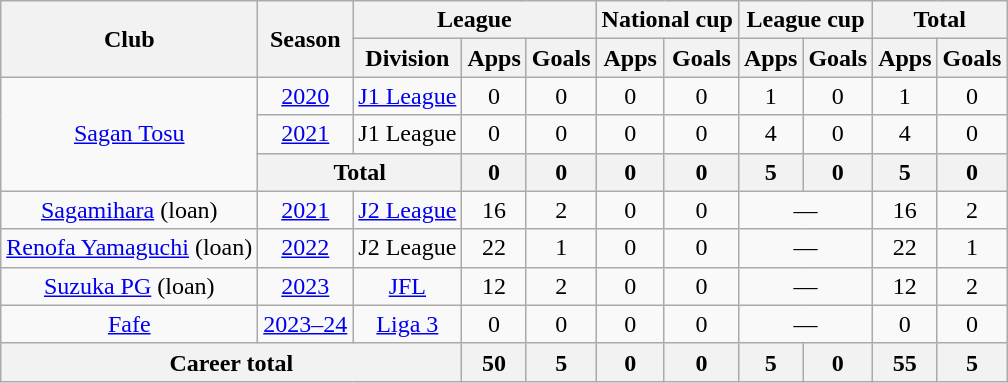<table class="wikitable" style="text-align: center">
<tr>
<th rowspan="2">Club</th>
<th rowspan="2">Season</th>
<th colspan="3">League</th>
<th colspan="2">National cup</th>
<th colspan="2">League cup</th>
<th colspan="2">Total</th>
</tr>
<tr>
<th>Division</th>
<th>Apps</th>
<th>Goals</th>
<th>Apps</th>
<th>Goals</th>
<th>Apps</th>
<th>Goals</th>
<th>Apps</th>
<th>Goals</th>
</tr>
<tr>
<td rowspan="3"><a href='#'>Sagan Tosu</a></td>
<td><a href='#'>2020</a></td>
<td><a href='#'>J1 League</a></td>
<td>0</td>
<td>0</td>
<td>0</td>
<td>0</td>
<td>1</td>
<td>0</td>
<td>1</td>
<td>0</td>
</tr>
<tr>
<td><a href='#'>2021</a></td>
<td>J1 League</td>
<td>0</td>
<td>0</td>
<td>0</td>
<td>0</td>
<td>4</td>
<td>0</td>
<td>4</td>
<td>0</td>
</tr>
<tr>
<th colspan="2">Total</th>
<th>0</th>
<th>0</th>
<th>0</th>
<th>0</th>
<th>5</th>
<th>0</th>
<th>5</th>
<th>0</th>
</tr>
<tr>
<td><a href='#'>Sagamihara</a> (loan)</td>
<td><a href='#'>2021</a></td>
<td><a href='#'>J2 League</a></td>
<td>16</td>
<td>2</td>
<td>0</td>
<td>0</td>
<td colspan="2">—</td>
<td>16</td>
<td>2</td>
</tr>
<tr>
<td><a href='#'>Renofa Yamaguchi</a> (loan)</td>
<td><a href='#'>2022</a></td>
<td>J2 League</td>
<td>22</td>
<td>1</td>
<td>0</td>
<td>0</td>
<td colspan="2">—</td>
<td>22</td>
<td>1</td>
</tr>
<tr>
<td><a href='#'>Suzuka PG</a> (loan)</td>
<td><a href='#'>2023</a></td>
<td><a href='#'>JFL</a></td>
<td>12</td>
<td>2</td>
<td>0</td>
<td>0</td>
<td colspan="2">—</td>
<td>12</td>
<td>2</td>
</tr>
<tr>
<td><a href='#'>Fafe</a></td>
<td><a href='#'>2023–24</a></td>
<td><a href='#'>Liga 3</a></td>
<td>0</td>
<td>0</td>
<td>0</td>
<td>0</td>
<td colspan="2">—</td>
<td>0</td>
<td>0</td>
</tr>
<tr>
<th colspan="3">Career total</th>
<th>50</th>
<th>5</th>
<th>0</th>
<th>0</th>
<th>5</th>
<th>0</th>
<th>55</th>
<th>5</th>
</tr>
</table>
